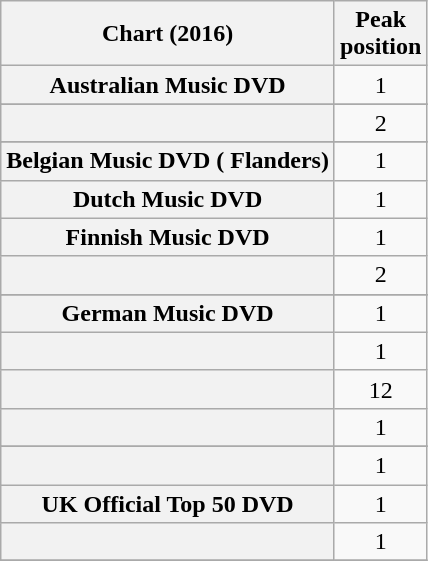<table class = "wikitable sortable plainrowheaders" style="text-align:center">
<tr>
<th scope="col">Chart (2016)</th>
<th scope="col">Peak<br> position</th>
</tr>
<tr>
<th scope="row">Australian Music DVD </th>
<td>1</td>
</tr>
<tr>
</tr>
<tr>
<th scope="row"></th>
<td>2</td>
</tr>
<tr>
</tr>
<tr>
<th scope="row">Belgian Music DVD ( Flanders)</th>
<td>1</td>
</tr>
<tr>
<th scope="row">Dutch Music DVD </th>
<td>1</td>
</tr>
<tr>
<th scope="row">Finnish Music DVD </th>
<td>1</td>
</tr>
<tr>
<th scope="row"></th>
<td>2</td>
</tr>
<tr>
</tr>
<tr>
<th scope="row">German Music DVD </th>
<td>1</td>
</tr>
<tr>
<th scope="row"></th>
<td>1</td>
</tr>
<tr>
<th scope="row"></th>
<td>12</td>
</tr>
<tr>
<th scope="row"></th>
<td>1</td>
</tr>
<tr>
</tr>
<tr>
<th scope="row"></th>
<td>1</td>
</tr>
<tr>
<th scope="row">UK Official Top 50 DVD </th>
<td>1</td>
</tr>
<tr>
<th scope="row"></th>
<td>1</td>
</tr>
<tr>
</tr>
</table>
